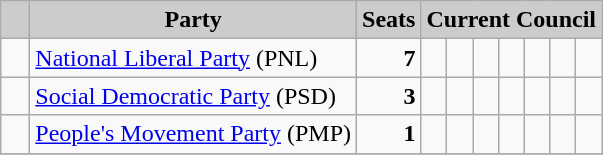<table class="wikitable">
<tr>
<th style="background:#ccc">   </th>
<th style="background:#ccc">Party</th>
<th style="background:#ccc">Seats</th>
<th style="background:#ccc" colspan="7">Current Council</th>
</tr>
<tr>
<td>  </td>
<td><a href='#'>National Liberal Party</a> (PNL)</td>
<td style="text-align: right"><strong>7</strong></td>
<td>  </td>
<td>  </td>
<td>  </td>
<td>  </td>
<td>  </td>
<td>  </td>
<td>  </td>
</tr>
<tr>
<td>  </td>
<td><a href='#'>Social Democratic Party</a> (PSD)</td>
<td style="text-align: right"><strong>3</strong></td>
<td>  </td>
<td>  </td>
<td>  </td>
<td> </td>
<td> </td>
<td> </td>
<td> </td>
</tr>
<tr>
<td>  </td>
<td><a href='#'>People's Movement Party</a> (PMP)</td>
<td style="text-align: right"><strong>1</strong></td>
<td>  </td>
<td> </td>
<td> </td>
<td> </td>
<td> </td>
<td> </td>
<td> </td>
</tr>
<tr>
</tr>
</table>
